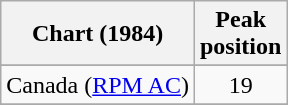<table class="wikitable sortable">
<tr>
<th align="left">Chart (1984)</th>
<th align="center">Peak<br>position</th>
</tr>
<tr>
</tr>
<tr>
<td>Canada (<a href='#'>RPM AC</a>)</td>
<td style="text-align:center;">19</td>
</tr>
<tr>
</tr>
<tr>
</tr>
<tr>
</tr>
<tr>
</tr>
<tr>
</tr>
<tr>
</tr>
<tr>
</tr>
</table>
